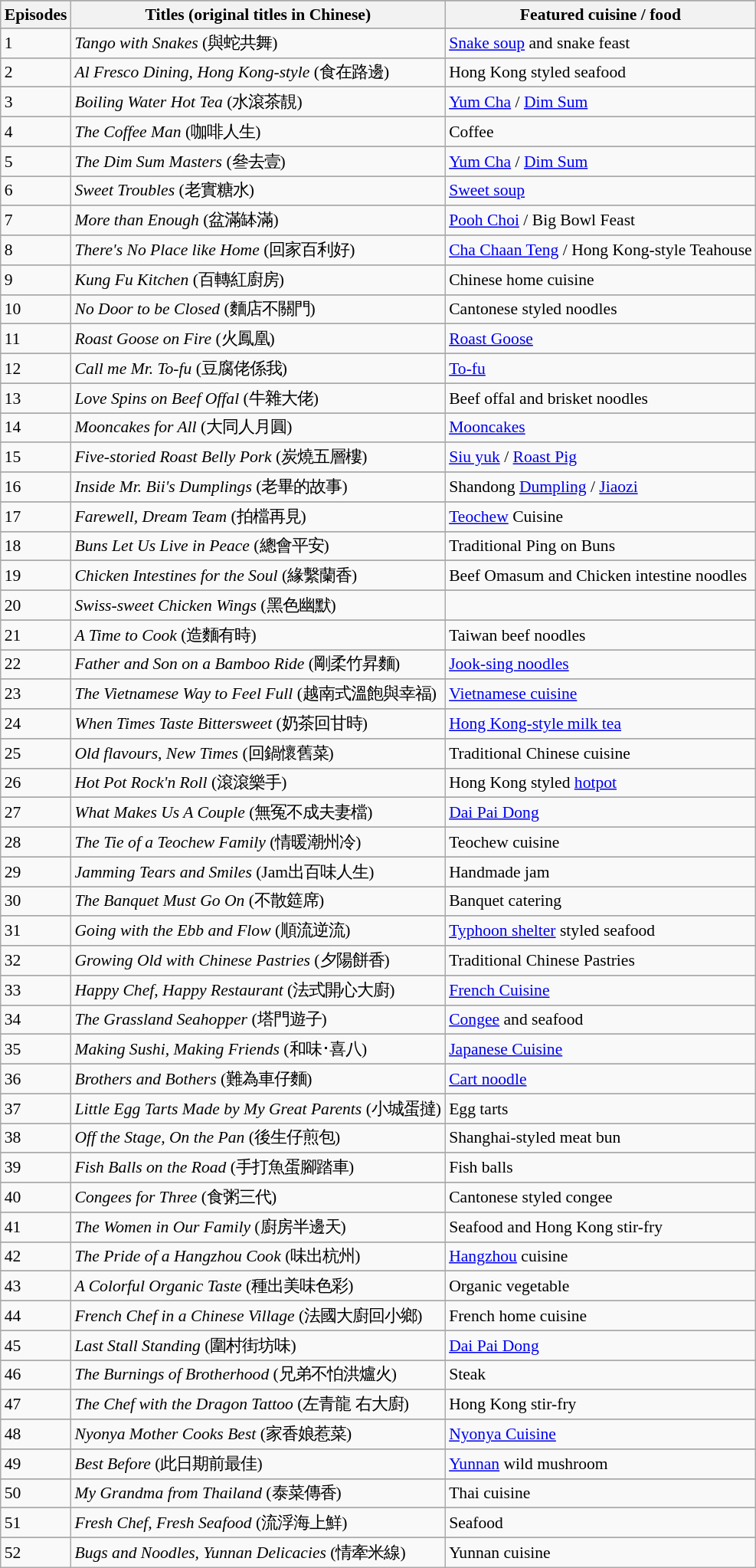<table class="wikitable">
<tr>
</tr>
<tr style="font-size: 90%;">
<th>Episodes</th>
<th>Titles (original titles in Chinese)</th>
<th>Featured cuisine / food</th>
</tr>
<tr>
</tr>
<tr style="font-size: 90%;">
<td>1</td>
<td><em>Tango with Snakes</em> (與蛇共舞)</td>
<td><a href='#'>Snake soup</a> and snake feast</td>
</tr>
<tr>
</tr>
<tr style="font-size: 90%;">
<td>2</td>
<td><em>Al Fresco Dining, Hong Kong-style</em> (食在路邊)</td>
<td>Hong Kong styled seafood</td>
</tr>
<tr>
</tr>
<tr style="font-size: 90%;">
<td>3</td>
<td><em>Boiling Water Hot Tea</em> (水滾茶靚)</td>
<td><a href='#'>Yum Cha</a> / <a href='#'>Dim Sum</a></td>
</tr>
<tr>
</tr>
<tr style="font-size: 90%;">
<td>4</td>
<td><em>The Coffee Man</em> (咖啡人生)</td>
<td>Coffee</td>
</tr>
<tr>
</tr>
<tr style="font-size: 90%;">
<td>5</td>
<td><em>The Dim Sum Masters</em> (叄去壹)</td>
<td><a href='#'>Yum Cha</a> / <a href='#'>Dim Sum</a></td>
</tr>
<tr>
</tr>
<tr style="font-size: 90%;">
<td>6</td>
<td><em>Sweet Troubles</em> (老實糖水)</td>
<td><a href='#'>Sweet soup</a></td>
</tr>
<tr>
</tr>
<tr style="font-size: 90%;">
<td>7</td>
<td><em>More than Enough</em> (盆滿缽滿)</td>
<td><a href='#'>Pooh Choi</a> / Big Bowl Feast</td>
</tr>
<tr>
</tr>
<tr style="font-size: 90%;">
<td>8</td>
<td><em>There's No Place like Home</em> (回家百利好)</td>
<td><a href='#'>Cha Chaan Teng</a> / Hong Kong-style Teahouse</td>
</tr>
<tr>
</tr>
<tr style="font-size: 90%;">
<td>9</td>
<td><em>Kung Fu Kitchen</em> (百轉紅廚房)</td>
<td>Chinese home cuisine</td>
</tr>
<tr>
</tr>
<tr style="font-size: 90%;">
<td>10</td>
<td><em>No Door to be Closed</em> (麵店不關門)</td>
<td>Cantonese styled noodles</td>
</tr>
<tr>
</tr>
<tr style="font-size: 90%;">
<td>11</td>
<td><em>Roast Goose on Fire</em> (火鳳凰)</td>
<td><a href='#'>Roast Goose</a></td>
</tr>
<tr>
</tr>
<tr style="font-size: 90%;">
<td>12</td>
<td><em>Call me Mr. To-fu</em> (豆腐佬係我)</td>
<td><a href='#'>To-fu</a></td>
</tr>
<tr>
</tr>
<tr style="font-size: 90%;">
<td>13</td>
<td><em>Love Spins on Beef Offal</em> (牛雜大佬)</td>
<td>Beef offal and brisket noodles</td>
</tr>
<tr>
</tr>
<tr style="font-size: 90%;">
<td>14</td>
<td><em>Mooncakes for All</em> (大同人月圓)</td>
<td><a href='#'>Mooncakes</a></td>
</tr>
<tr>
</tr>
<tr style="font-size: 90%;">
<td>15</td>
<td><em>Five-storied Roast Belly Pork</em> (炭燒五層樓)</td>
<td><a href='#'>Siu yuk</a> / <a href='#'>Roast Pig</a></td>
</tr>
<tr>
</tr>
<tr style="font-size: 90%;">
<td>16</td>
<td><em>Inside Mr. Bii's Dumplings</em> (老畢的故事)</td>
<td>Shandong <a href='#'>Dumpling</a> / <a href='#'>Jiaozi</a></td>
</tr>
<tr>
</tr>
<tr style="font-size: 90%;">
<td>17</td>
<td><em>Farewell, Dream Team</em> (拍檔再見)</td>
<td><a href='#'>Teochew</a> Cuisine</td>
</tr>
<tr>
</tr>
<tr style="font-size: 90%;">
<td>18</td>
<td><em>Buns Let Us Live in Peace</em> (總會平安)</td>
<td>Traditional Ping on Buns</td>
</tr>
<tr>
</tr>
<tr style="font-size: 90%;">
<td>19</td>
<td><em>Chicken Intestines for the Soul</em> (緣繫蘭香)</td>
<td>Beef Omasum and Chicken intestine noodles</td>
</tr>
<tr>
</tr>
<tr style="font-size: 90%;">
<td>20</td>
<td><em>Swiss-sweet Chicken Wings</em> (黑色幽默)</td>
<td></td>
</tr>
<tr>
</tr>
<tr style="font-size: 90%;">
<td>21</td>
<td><em>A Time to Cook</em> (造麵有時)</td>
<td>Taiwan beef noodles</td>
</tr>
<tr>
</tr>
<tr style="font-size: 90%;">
<td>22</td>
<td><em>Father and Son on a Bamboo Ride</em> (剛柔竹昇麵)</td>
<td><a href='#'>Jook-sing noodles</a></td>
</tr>
<tr>
</tr>
<tr style="font-size: 90%;">
<td>23</td>
<td><em>The Vietnamese Way to Feel Full</em> (越南式溫飽與幸福)</td>
<td><a href='#'>Vietnamese cuisine</a></td>
</tr>
<tr>
</tr>
<tr style="font-size: 90%;">
<td>24</td>
<td><em>When Times Taste Bittersweet</em> (奶茶回甘時)</td>
<td><a href='#'>Hong Kong-style milk tea</a></td>
</tr>
<tr>
</tr>
<tr style="font-size: 90%;">
<td>25</td>
<td><em>Old flavours, New Times</em> (回鍋懷舊菜)</td>
<td>Traditional Chinese cuisine</td>
</tr>
<tr>
</tr>
<tr style="font-size: 90%;">
<td>26</td>
<td><em>Hot Pot Rock'n Roll</em> (滾滾樂手)</td>
<td>Hong Kong styled <a href='#'>hotpot</a></td>
</tr>
<tr>
</tr>
<tr style="font-size: 90%;">
<td>27</td>
<td><em>What Makes Us A Couple</em> (無冤不成夫妻檔)</td>
<td><a href='#'>Dai Pai Dong</a></td>
</tr>
<tr>
</tr>
<tr style="font-size: 90%;">
<td>28</td>
<td><em>The Tie of a Teochew Family</em> (情暖潮州冷)</td>
<td>Teochew cuisine</td>
</tr>
<tr>
</tr>
<tr style="font-size: 90%;">
<td>29</td>
<td><em>Jamming Tears and Smiles</em> (Jam出百味人生)</td>
<td>Handmade jam</td>
</tr>
<tr>
</tr>
<tr style="font-size: 90%;">
<td>30</td>
<td><em>The Banquet Must Go On</em> (不散筵席)</td>
<td>Banquet catering</td>
</tr>
<tr>
</tr>
<tr style="font-size: 90%;">
<td>31</td>
<td><em>Going with the Ebb and Flow</em> (順流逆流)</td>
<td><a href='#'>Typhoon shelter</a> styled seafood</td>
</tr>
<tr>
</tr>
<tr style="font-size: 90%;">
<td>32</td>
<td><em>Growing Old with Chinese Pastries</em> (夕陽餅香)</td>
<td>Traditional Chinese Pastries</td>
</tr>
<tr>
</tr>
<tr style="font-size: 90%;">
<td>33</td>
<td><em>Happy Chef, Happy Restaurant</em> (法式開心大廚)</td>
<td><a href='#'>French Cuisine</a></td>
</tr>
<tr>
</tr>
<tr style="font-size: 90%;">
<td>34</td>
<td><em>The Grassland Seahopper</em> (塔門遊子)</td>
<td><a href='#'>Congee</a> and seafood</td>
</tr>
<tr>
</tr>
<tr style="font-size: 90%;">
<td>35</td>
<td><em>Making Sushi, Making Friends</em> (和味･喜八)</td>
<td><a href='#'>Japanese Cuisine</a></td>
</tr>
<tr>
</tr>
<tr style="font-size: 90%;">
<td>36</td>
<td><em>Brothers and Bothers</em> (難為車仔麵)</td>
<td><a href='#'>Cart noodle</a></td>
</tr>
<tr>
</tr>
<tr style="font-size: 90%;">
<td>37</td>
<td><em>Little Egg Tarts Made by My Great Parents</em> (小城蛋撻)</td>
<td>Egg tarts</td>
</tr>
<tr>
</tr>
<tr style="font-size: 90%;">
<td>38</td>
<td><em>Off the Stage, On the Pan</em> (後生仔煎包)</td>
<td>Shanghai-styled meat bun</td>
</tr>
<tr>
</tr>
<tr style="font-size: 90%;">
<td>39</td>
<td><em>Fish Balls on the Road</em> (手打魚蛋腳踏車)</td>
<td>Fish balls</td>
</tr>
<tr>
</tr>
<tr style="font-size: 90%;">
<td>40</td>
<td><em>Congees for Three</em> (食粥三代)</td>
<td>Cantonese styled congee　</td>
</tr>
<tr>
</tr>
<tr style="font-size: 90%;">
<td>41</td>
<td><em>The Women in Our Family</em> (廚房半邊天)</td>
<td>Seafood and Hong Kong stir-fry</td>
</tr>
<tr>
</tr>
<tr style="font-size: 90%;">
<td>42</td>
<td><em>The Pride of a Hangzhou Cook</em> (味出杭州)</td>
<td><a href='#'>Hangzhou</a> cuisine</td>
</tr>
<tr>
</tr>
<tr style="font-size: 90%;">
<td>43</td>
<td><em>A Colorful Organic Taste</em> (種出美味色彩)</td>
<td>Organic vegetable</td>
</tr>
<tr>
</tr>
<tr style="font-size: 90%;">
<td>44</td>
<td><em>French Chef in a Chinese Village</em> (法國大廚回小鄉)</td>
<td>French home cuisine</td>
</tr>
<tr>
</tr>
<tr style="font-size: 90%;">
<td>45</td>
<td><em>Last Stall Standing</em> (圍村街坊味)</td>
<td><a href='#'>Dai Pai Dong</a></td>
</tr>
<tr>
</tr>
<tr style="font-size: 90%;">
<td>46</td>
<td><em>The Burnings of Brotherhood</em> (兄弟不怕洪爐火)</td>
<td>Steak</td>
</tr>
<tr>
</tr>
<tr style="font-size: 90%;">
<td>47</td>
<td><em>The Chef with the Dragon Tattoo</em> (左青龍 右大廚)</td>
<td>Hong Kong stir-fry</td>
</tr>
<tr>
</tr>
<tr style="font-size: 90%;">
<td>48</td>
<td><em>Nyonya Mother Cooks Best</em> (家香娘惹菜)</td>
<td><a href='#'>Nyonya Cuisine</a></td>
</tr>
<tr>
</tr>
<tr style="font-size: 90%;">
<td>49</td>
<td><em>Best Before</em> (此日期前最佳)</td>
<td><a href='#'>Yunnan</a> wild mushroom</td>
</tr>
<tr>
</tr>
<tr style="font-size: 90%;">
<td>50</td>
<td><em>My Grandma from Thailand</em> (泰菜傳香)</td>
<td>Thai cuisine</td>
</tr>
<tr>
</tr>
<tr style="font-size: 90%;">
<td>51</td>
<td><em>Fresh Chef, Fresh Seafood</em> (流浮海上鮮)</td>
<td>Seafood</td>
</tr>
<tr>
</tr>
<tr style="font-size: 90%;">
<td>52</td>
<td><em>Bugs and Noodles, Yunnan Delicacies</em> (情牽米線)</td>
<td>Yunnan cuisine</td>
</tr>
</table>
